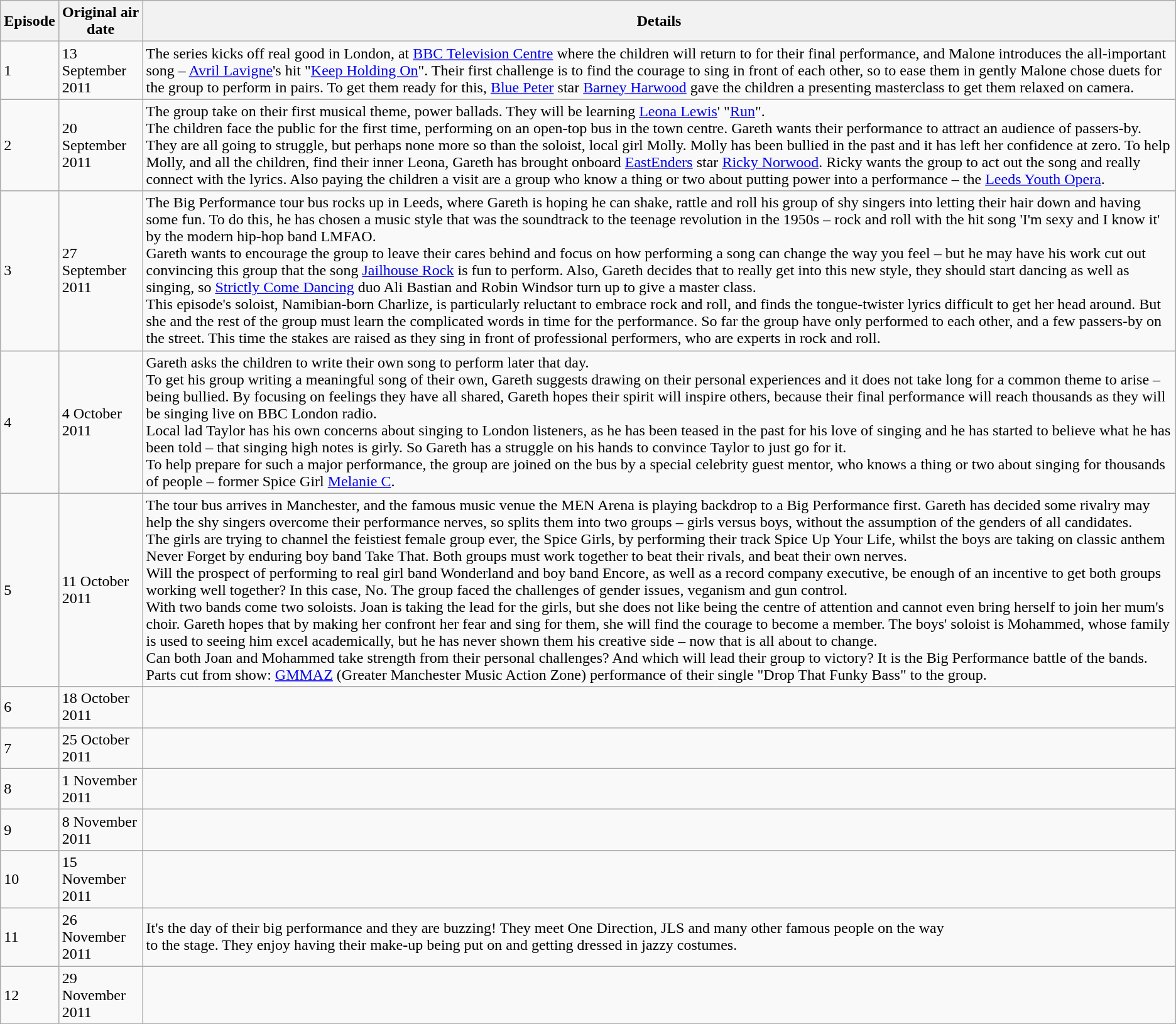<table class="wikitable">
<tr>
<th>Episode</th>
<th>Original air date</th>
<th>Details</th>
</tr>
<tr>
<td>1</td>
<td>13 September 2011</td>
<td>The series kicks off real good in London, at <a href='#'>BBC Television Centre</a> where the children will return to for their final performance, and Malone introduces the all-important song – <a href='#'>Avril Lavigne</a>'s hit "<a href='#'>Keep Holding On</a>". Their first challenge is to find the courage to sing in front of each other, so to ease them in gently Malone chose duets for the group to perform in pairs. To get them ready for this, <a href='#'>Blue Peter</a> star <a href='#'>Barney Harwood</a> gave the children a presenting masterclass to get them relaxed on camera.</td>
</tr>
<tr>
<td>2</td>
<td>20 September 2011</td>
<td>The group take on their first musical theme, power ballads. They will be learning <a href='#'>Leona Lewis</a>' "<a href='#'>Run</a>".<br>The children face the public for the first time, performing on an open-top bus in the town centre. Gareth wants their performance to attract an audience of passers-by. They are all going to struggle, but perhaps none more so than the soloist, local girl Molly. Molly has been bullied in the past and it has left her confidence at zero. To help Molly, and all the children, find their inner Leona, Gareth has brought onboard <a href='#'>EastEnders</a> star <a href='#'>Ricky Norwood</a>. Ricky wants the group to act out the song and really connect with the lyrics. Also paying the children a visit are a group who know a thing or two about putting power into a performance – the <a href='#'>Leeds Youth Opera</a>.</td>
</tr>
<tr>
<td>3</td>
<td>27 September 2011</td>
<td>The Big Performance tour bus rocks up in Leeds, where Gareth is hoping he can shake, rattle and roll his group of shy singers into letting their hair down and having some fun. To do this, he has chosen a music style that was the soundtrack to the teenage revolution in the 1950s – rock and roll with the hit song 'I'm sexy and I know it' by the modern hip-hop band LMFAO.<br>Gareth wants to encourage the group to leave their cares behind and focus on how performing a song can change the way you feel – but he may have his work cut out convincing this group that the song <a href='#'>Jailhouse Rock</a> is fun to perform. Also, Gareth decides that to really get into this new style, they should start dancing as well as singing, so <a href='#'>Strictly Come Dancing</a> duo Ali Bastian and Robin Windsor turn up to give a master class.<br>This episode's soloist, Namibian-born Charlize, is particularly reluctant to embrace rock and roll, and finds the tongue-twister lyrics difficult to get her head around. But she and the rest of the group must learn the complicated words in time for the performance. So far the group have only performed to each other, and a few passers-by on the street. This time the stakes are raised as they sing in front of professional performers, who are experts in rock and roll.</td>
</tr>
<tr>
<td>4</td>
<td>4 October 2011</td>
<td>Gareth asks the children to write their own song to perform later that day.<br>To get his group writing a meaningful song of their own, Gareth suggests drawing on their personal experiences and it does not take long for a common theme to arise – being bullied. By focusing on feelings they have all shared, Gareth hopes their spirit will inspire others, because their final performance will reach thousands as they will be singing live on BBC London radio.<br>Local lad Taylor has his own concerns about singing to London listeners, as he has been teased in the past for his love of singing and he has started to believe what he has been told – that singing high notes is girly. So Gareth has a struggle on his hands to convince Taylor to just go for it.<br>To help prepare for such a major performance, the group are joined on the bus by a special celebrity guest mentor, who knows a thing or two about singing for thousands of people – former Spice Girl <a href='#'>Melanie C</a>.</td>
</tr>
<tr>
<td>5</td>
<td>11 October 2011</td>
<td>The tour bus arrives in Manchester, and the famous music venue the MEN Arena is playing backdrop to a Big Performance first. Gareth has decided some rivalry may help the shy singers overcome their performance nerves, so splits them into two groups – girls versus boys, without the assumption of the genders of all candidates.<br>The girls are trying to channel the feistiest female group ever, the Spice Girls, by performing their track Spice Up Your Life, whilst the boys are taking on classic anthem Never Forget by enduring boy band Take That. Both groups must work together to beat their rivals, and beat their own nerves.<br>Will the prospect of performing to real girl band Wonderland and boy band Encore, as well as a record company executive, be enough of an incentive to get both groups working well together? In this case, No. The group faced the challenges of gender issues, veganism and gun control.<br>With two bands come two soloists. Joan is taking the lead for the girls, but she does not like being the centre of attention and cannot even bring herself to join her mum's choir. Gareth hopes that by making her confront her fear and sing for them, she will find the courage to become a member. The boys' soloist is Mohammed, whose family is used to seeing him excel academically, but he has never shown them his creative side – now that is all about to change.<br>Can both Joan and Mohammed take strength from their personal challenges? And which will lead their group to victory? It is the Big Performance battle of the bands.<br>Parts cut from show: <a href='#'>GMMAZ</a> (Greater Manchester Music Action Zone) performance of their single "Drop That Funky Bass" to the group.</td>
</tr>
<tr>
<td>6</td>
<td>18 October 2011</td>
<td></td>
</tr>
<tr>
<td>7</td>
<td>25 October 2011</td>
<td></td>
</tr>
<tr>
<td>8</td>
<td>1 November 2011</td>
<td></td>
</tr>
<tr>
<td>9</td>
<td>8 November 2011</td>
<td></td>
</tr>
<tr>
<td>10</td>
<td>15 November 2011</td>
<td></td>
</tr>
<tr>
<td>11</td>
<td>26 November 2011</td>
<td>It's the day of their big performance and they are buzzing! They meet One Direction, JLS and many other famous people on the way<br>to the stage. They enjoy having their make-up being put on and getting dressed in jazzy costumes.</td>
</tr>
<tr>
<td>12</td>
<td>29 November 2011</td>
<td></td>
</tr>
</table>
